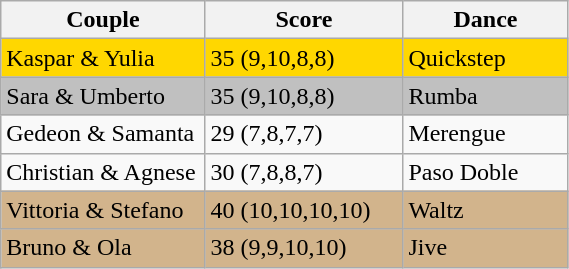<table class="wikitable" style="width:30%;">
<tr>
<th style="width:18%;">Couple</th>
<th style="width:10%;">Score</th>
<th style="width:10%;">Dance</th>
</tr>
<tr>
<td bgcolor="gold">Kaspar & Yulia</td>
<td bgcolor="gold">35 (9,10,8,8)</td>
<td bgcolor="gold">Quickstep</td>
</tr>
<tr>
<td bgcolor="silver">Sara & Umberto</td>
<td bgcolor="silver">35 (9,10,8,8)</td>
<td bgcolor="silver">Rumba</td>
</tr>
<tr>
<td>Gedeon & Samanta</td>
<td>29 (7,8,7,7)</td>
<td>Merengue</td>
</tr>
<tr>
<td>Christian & Agnese</td>
<td>30 (7,8,8,7)</td>
<td>Paso Doble</td>
</tr>
<tr>
<td bgcolor="tan">Vittoria & Stefano</td>
<td bgcolor="tan">40 (10,10,10,10)</td>
<td bgcolor="tan">Waltz</td>
</tr>
<tr>
<td bgcolor="tan">Bruno & Ola</td>
<td bgcolor="tan">38 (9,9,10,10)</td>
<td bgcolor="tan">Jive</td>
</tr>
</table>
